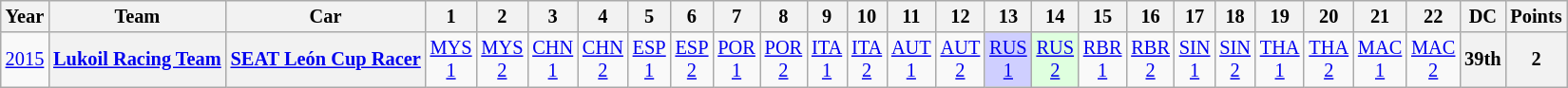<table class="wikitable" style="text-align:center; font-size:85%">
<tr>
<th>Year</th>
<th>Team</th>
<th>Car</th>
<th>1</th>
<th>2</th>
<th>3</th>
<th>4</th>
<th>5</th>
<th>6</th>
<th>7</th>
<th>8</th>
<th>9</th>
<th>10</th>
<th>11</th>
<th>12</th>
<th>13</th>
<th>14</th>
<th>15</th>
<th>16</th>
<th>17</th>
<th>18</th>
<th>19</th>
<th>20</th>
<th>21</th>
<th>22</th>
<th>DC</th>
<th>Points</th>
</tr>
<tr>
<td><a href='#'>2015</a></td>
<th><a href='#'>Lukoil Racing Team</a></th>
<th><a href='#'>SEAT León Cup Racer</a></th>
<td><a href='#'>MYS<br>1</a></td>
<td><a href='#'>MYS<br>2</a></td>
<td><a href='#'>CHN<br>1</a></td>
<td><a href='#'>CHN<br>2</a></td>
<td><a href='#'>ESP<br>1</a></td>
<td><a href='#'>ESP<br>2</a></td>
<td><a href='#'>POR<br>1</a></td>
<td><a href='#'>POR<br>2</a></td>
<td><a href='#'>ITA<br>1</a></td>
<td><a href='#'>ITA<br>2</a></td>
<td><a href='#'>AUT<br>1</a></td>
<td><a href='#'>AUT<br>2</a></td>
<td style="background:#CFCFFF;"><a href='#'>RUS<br>1</a><br></td>
<td style="background:#DFFFDF;"><a href='#'>RUS<br>2</a><br></td>
<td style="background:#;"><a href='#'>RBR<br>1</a></td>
<td style="background:#;"><a href='#'>RBR<br>2</a></td>
<td style="background:#;"><a href='#'>SIN<br>1</a></td>
<td style="background:#;"><a href='#'>SIN<br>2</a></td>
<td style="background:#;"><a href='#'>THA<br>1</a></td>
<td style="background:#;"><a href='#'>THA<br>2</a></td>
<td style="background:#;"><a href='#'>MAC<br>1</a></td>
<td style="background:#;"><a href='#'>MAC<br>2</a></td>
<th>39th</th>
<th>2</th>
</tr>
</table>
